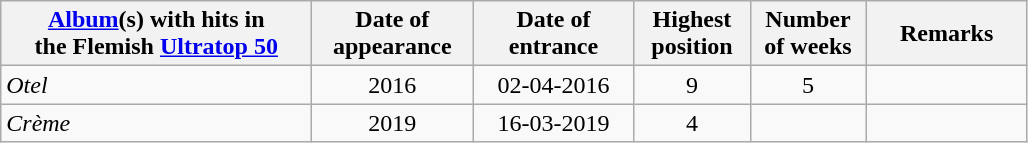<table class="wikitable" style="text-align: center">
<tr>
<th style="width:200px;"><a href='#'>Album</a>(s) with hits in<br> the Flemish <a href='#'>Ultratop 50</a></th>
<th style="width:100px;">Date of<br>appearance</th>
<th style="width:100px;">Date of<br>entrance</th>
<th style="width:70px;">Highest<br>position</th>
<th style="width:70px;">Number<br>of weeks</th>
<th style="width:100px;">Remarks</th>
</tr>
<tr>
<td align="left"><em>Otel</em></td>
<td>2016</td>
<td>02-04-2016</td>
<td>9</td>
<td>5</td>
<td></td>
</tr>
<tr>
<td align="left"><em>Crème</em></td>
<td>2019</td>
<td>16-03-2019</td>
<td>4</td>
<td></td>
<td></td>
</tr>
</table>
